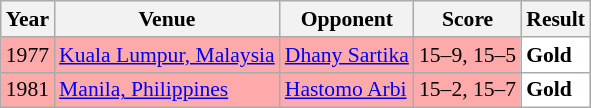<table class="sortable wikitable" style="font-size: 90%">
<tr>
<th>Year</th>
<th>Venue</th>
<th>Opponent</th>
<th>Score</th>
<th>Result</th>
</tr>
<tr style="background:#FFAAAA">
<td align="center">1977</td>
<td align="left"><a href='#'>Kuala Lumpur, Malaysia</a></td>
<td align="left"> <a href='#'>Dhany Sartika</a></td>
<td align="left">15–9, 15–5</td>
<td style="text-align:left; background:white"> <strong>Gold</strong></td>
</tr>
<tr style="background:#FFAAAA">
<td align="center">1981</td>
<td align="left"><a href='#'>Manila, Philippines</a></td>
<td align="left"> <a href='#'>Hastomo Arbi</a></td>
<td align="left">15–2, 15–7</td>
<td style="text-align:left; background:white"> <strong>Gold</strong></td>
</tr>
</table>
